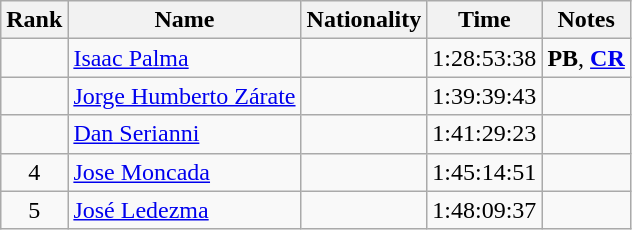<table class="wikitable sortable" style="text-align:center">
<tr>
<th>Rank</th>
<th>Name</th>
<th>Nationality</th>
<th>Time</th>
<th>Notes</th>
</tr>
<tr>
<td></td>
<td align=left><a href='#'>Isaac Palma</a></td>
<td align=left></td>
<td>1:28:53:38</td>
<td><strong>PB</strong>, <a href='#'><strong>CR</strong></a></td>
</tr>
<tr>
<td></td>
<td align=left><a href='#'>Jorge Humberto Zárate</a></td>
<td align=left></td>
<td>1:39:39:43</td>
<td></td>
</tr>
<tr>
<td></td>
<td align=left><a href='#'>Dan Serianni</a></td>
<td align=left></td>
<td>1:41:29:23</td>
<td></td>
</tr>
<tr>
<td>4</td>
<td align=left><a href='#'>Jose Moncada</a></td>
<td align=left></td>
<td>1:45:14:51</td>
<td></td>
</tr>
<tr>
<td>5</td>
<td align=left><a href='#'>José Ledezma</a></td>
<td align=left></td>
<td>1:48:09:37</td>
<td></td>
</tr>
</table>
